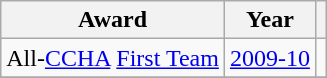<table class="wikitable">
<tr>
<th>Award</th>
<th>Year</th>
<th></th>
</tr>
<tr>
<td>All-<a href='#'>CCHA</a> <a href='#'>First Team</a></td>
<td><a href='#'>2009-10</a></td>
<td></td>
</tr>
<tr>
</tr>
</table>
